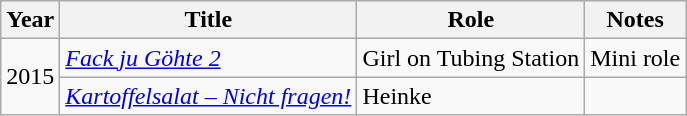<table class="wikitable sortable">
<tr>
<th>Year</th>
<th>Title</th>
<th>Role</th>
<th>Notes</th>
</tr>
<tr>
<td rowspan="2">2015</td>
<td><em><a href='#'>Fack ju Göhte 2</a></em></td>
<td>Girl on Tubing Station</td>
<td>Mini role</td>
</tr>
<tr>
<td><em><a href='#'>Kartoffelsalat – Nicht fragen!</a></em></td>
<td>Heinke</td>
<td></td>
</tr>
</table>
